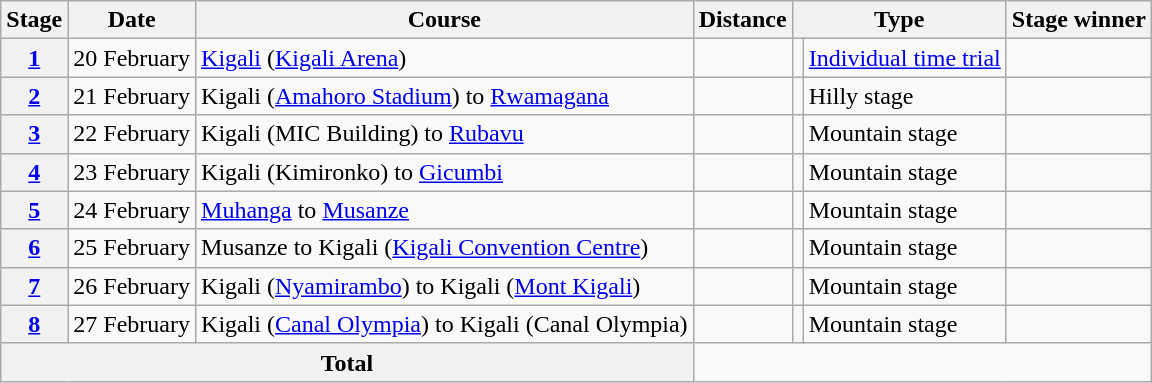<table class="wikitable">
<tr>
<th scope="col">Stage</th>
<th scope="col">Date</th>
<th scope="col">Course</th>
<th scope="col">Distance</th>
<th scope="col" colspan="2">Type</th>
<th scope="col">Stage winner</th>
</tr>
<tr>
<th scope="row"><a href='#'>1</a></th>
<td style="text-align:center;">20 February</td>
<td><a href='#'>Kigali</a> (<a href='#'>Kigali Arena</a>)</td>
<td style="text-align:center;"></td>
<td></td>
<td><a href='#'>Individual time trial</a></td>
<td></td>
</tr>
<tr>
<th scope="row"><a href='#'>2</a></th>
<td style="text-align:center;">21 February</td>
<td>Kigali (<a href='#'>Amahoro Stadium</a>) to <a href='#'>Rwamagana</a></td>
<td style="text-align:center;"></td>
<td></td>
<td>Hilly stage</td>
<td></td>
</tr>
<tr>
<th scope="row"><a href='#'>3</a></th>
<td style="text-align:center;">22 February</td>
<td>Kigali (MIC Building) to <a href='#'>Rubavu</a></td>
<td style="text-align:center;"></td>
<td></td>
<td>Mountain stage</td>
<td></td>
</tr>
<tr>
<th scope="row"><a href='#'>4</a></th>
<td style="text-align:center;">23 February</td>
<td>Kigali (Kimironko) to <a href='#'>Gicumbi</a></td>
<td style="text-align:center;"></td>
<td></td>
<td>Mountain stage</td>
<td></td>
</tr>
<tr>
<th scope="row"><a href='#'>5</a></th>
<td style="text-align:center;">24 February</td>
<td><a href='#'>Muhanga</a> to <a href='#'>Musanze</a></td>
<td style="text-align:center;"></td>
<td></td>
<td>Mountain stage</td>
<td></td>
</tr>
<tr>
<th scope="row"><a href='#'>6</a></th>
<td style="text-align:center;">25 February</td>
<td>Musanze to Kigali (<a href='#'>Kigali Convention Centre</a>)</td>
<td style="text-align:center;"></td>
<td></td>
<td>Mountain stage</td>
<td></td>
</tr>
<tr>
<th scope="row"><a href='#'>7</a></th>
<td style="text-align:center;">26 February</td>
<td>Kigali (<a href='#'>Nyamirambo</a>) to Kigali (<a href='#'>Mont Kigali</a>)</td>
<td style="text-align:center;"></td>
<td></td>
<td>Mountain stage</td>
<td></td>
</tr>
<tr>
<th scope="row"><a href='#'>8</a></th>
<td style="text-align:center;">27 February</td>
<td>Kigali (<a href='#'>Canal Olympia</a>) to Kigali (Canal Olympia)</td>
<td style="text-align:center;"></td>
<td></td>
<td>Mountain stage</td>
<td></td>
</tr>
<tr>
<th colspan="3">Total</th>
<td colspan="4" style="text-align:center;"></td>
</tr>
</table>
